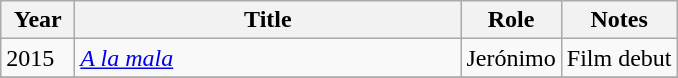<table class="wikitable sortable">
<tr>
<th width="42">Year</th>
<th width="250">Title</th>
<th>Role</th>
<th class="unsortable">Notes</th>
</tr>
<tr>
<td>2015</td>
<td><em><a href='#'>A la mala</a></em></td>
<td>Jerónimo</td>
<td>Film debut</td>
</tr>
<tr>
</tr>
</table>
